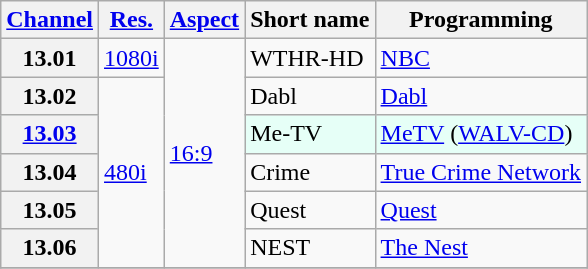<table class="wikitable">
<tr>
<th scope = "col"><a href='#'>Channel</a></th>
<th scope = "col"><a href='#'>Res.</a></th>
<th scope = "col"><a href='#'>Aspect</a></th>
<th scope = "col">Short name</th>
<th scope = "col">Programming</th>
</tr>
<tr>
<th scope = "row">13.01</th>
<td><a href='#'>1080i</a></td>
<td rowspan=6><a href='#'>16:9</a></td>
<td>WTHR-HD</td>
<td><a href='#'>NBC</a></td>
</tr>
<tr>
<th scope = "row">13.02</th>
<td rowspan=5><a href='#'>480i</a></td>
<td>Dabl</td>
<td><a href='#'>Dabl</a></td>
</tr>
<tr style="background-color: #E6FFF7;">
<th scope = "row"><a href='#'>13.03</a></th>
<td>Me-TV</td>
<td><a href='#'>MeTV</a> (<a href='#'>WALV-CD</a>)</td>
</tr>
<tr>
<th scope = "row">13.04</th>
<td>Crime</td>
<td><a href='#'>True Crime Network</a></td>
</tr>
<tr>
<th scope = "row">13.05</th>
<td>Quest</td>
<td><a href='#'>Quest</a></td>
</tr>
<tr>
<th scope = "row">13.06</th>
<td>NEST</td>
<td><a href='#'>The Nest</a></td>
</tr>
<tr>
</tr>
</table>
